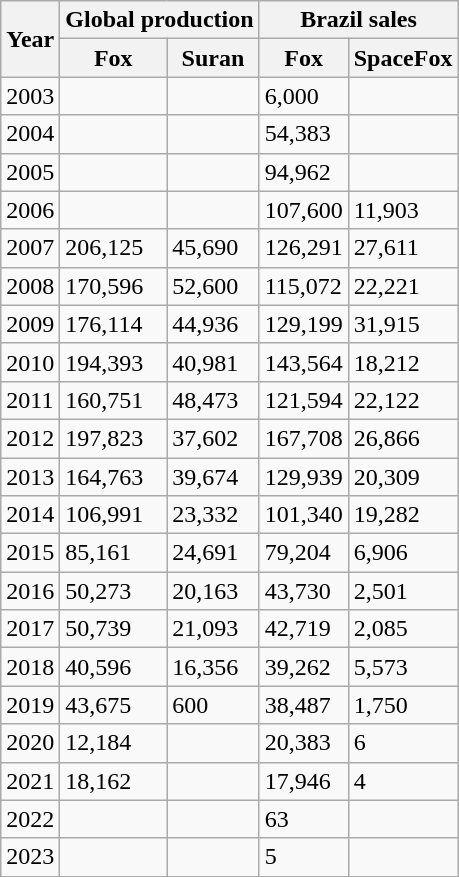<table class="wikitable">
<tr>
<th rowspan="2">Year</th>
<th colspan="2">Global production</th>
<th colspan="2">Brazil sales</th>
</tr>
<tr>
<th>Fox</th>
<th>Suran</th>
<th>Fox</th>
<th>SpaceFox</th>
</tr>
<tr>
<td>2003</td>
<td></td>
<td></td>
<td>6,000</td>
<td></td>
</tr>
<tr>
<td>2004</td>
<td></td>
<td></td>
<td>54,383</td>
<td></td>
</tr>
<tr>
<td>2005</td>
<td></td>
<td></td>
<td>94,962</td>
<td></td>
</tr>
<tr>
<td>2006</td>
<td></td>
<td></td>
<td>107,600</td>
<td>11,903</td>
</tr>
<tr>
<td>2007</td>
<td>206,125</td>
<td>45,690</td>
<td>126,291</td>
<td>27,611</td>
</tr>
<tr>
<td>2008</td>
<td>170,596</td>
<td>52,600</td>
<td>115,072</td>
<td>22,221</td>
</tr>
<tr>
<td>2009</td>
<td>176,114</td>
<td>44,936</td>
<td>129,199</td>
<td>31,915</td>
</tr>
<tr>
<td>2010</td>
<td>194,393</td>
<td>40,981</td>
<td>143,564</td>
<td>18,212</td>
</tr>
<tr>
<td>2011</td>
<td>160,751</td>
<td>48,473</td>
<td>121,594</td>
<td>22,122</td>
</tr>
<tr>
<td>2012</td>
<td>197,823</td>
<td>37,602</td>
<td>167,708</td>
<td>26,866</td>
</tr>
<tr>
<td>2013</td>
<td>164,763</td>
<td>39,674</td>
<td>129,939</td>
<td>20,309</td>
</tr>
<tr>
<td>2014</td>
<td>106,991</td>
<td>23,332</td>
<td>101,340</td>
<td>19,282</td>
</tr>
<tr>
<td>2015</td>
<td>85,161</td>
<td>24,691</td>
<td>79,204</td>
<td>6,906</td>
</tr>
<tr>
<td>2016</td>
<td>50,273</td>
<td>20,163</td>
<td>43,730</td>
<td>2,501</td>
</tr>
<tr>
<td>2017</td>
<td>50,739</td>
<td>21,093</td>
<td>42,719</td>
<td>2,085</td>
</tr>
<tr>
<td>2018</td>
<td>40,596</td>
<td>16,356</td>
<td>39,262</td>
<td>5,573</td>
</tr>
<tr>
<td>2019</td>
<td>43,675</td>
<td>600</td>
<td>38,487</td>
<td>1,750</td>
</tr>
<tr>
<td>2020</td>
<td>12,184</td>
<td></td>
<td>20,383</td>
<td>6</td>
</tr>
<tr>
<td>2021</td>
<td>18,162</td>
<td></td>
<td>17,946</td>
<td>4</td>
</tr>
<tr>
<td>2022</td>
<td></td>
<td></td>
<td>63</td>
<td></td>
</tr>
<tr>
<td>2023</td>
<td></td>
<td></td>
<td>5</td>
<td></td>
</tr>
</table>
